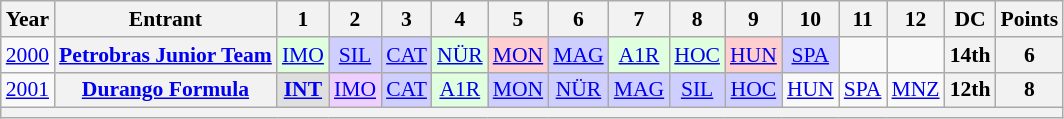<table class="wikitable" style="text-align:center; font-size:90%">
<tr>
<th>Year</th>
<th>Entrant</th>
<th>1</th>
<th>2</th>
<th>3</th>
<th>4</th>
<th>5</th>
<th>6</th>
<th>7</th>
<th>8</th>
<th>9</th>
<th>10</th>
<th>11</th>
<th>12</th>
<th>DC</th>
<th>Points</th>
</tr>
<tr>
<td><a href='#'>2000</a></td>
<th><a href='#'>Petrobras Junior Team</a></th>
<td style="background:#DFFFDF;"><a href='#'>IMO</a><br></td>
<td style="background:#CFCFFF;"><a href='#'>SIL</a><br></td>
<td style="background:#CFCFFF;"><a href='#'>CAT</a><br></td>
<td style="background:#DFFFDF;"><a href='#'>NÜR</a><br></td>
<td style="background:#FFCFCF;"><a href='#'>MON</a><br></td>
<td style="background:#CFCFFF;"><a href='#'>MAG</a><br></td>
<td style="background:#DFFFDF;"><a href='#'>A1R</a><br></td>
<td style="background:#DFFFDF;"><a href='#'>HOC</a><br></td>
<td style="background:#FFCFCF;"><a href='#'>HUN</a><br></td>
<td style="background:#CFCFFF;"><a href='#'>SPA</a><br></td>
<td></td>
<td></td>
<th>14th</th>
<th>6</th>
</tr>
<tr>
<td><a href='#'>2001</a></td>
<th><a href='#'>Durango Formula</a></th>
<td style="background:#DFDFDF;"><strong><a href='#'>INT</a></strong><br></td>
<td style="background:#EFCFFF;"><a href='#'>IMO</a><br></td>
<td style="background:#CFCFFF;"><a href='#'>CAT</a><br></td>
<td style="background:#DFFFDF;"><a href='#'>A1R</a><br></td>
<td style="background:#CFCFFF;"><a href='#'>MON</a><br></td>
<td style="background:#CFCFFF;"><a href='#'>NÜR</a><br></td>
<td style="background:#CFCFFF;"><a href='#'>MAG</a><br></td>
<td style="background:#CFCFFF;"><a href='#'>SIL</a><br></td>
<td style="background:#CFCFFF;"><a href='#'>HOC</a><br></td>
<td><a href='#'>HUN</a></td>
<td><a href='#'>SPA</a></td>
<td><a href='#'>MNZ</a></td>
<th>12th</th>
<th>8</th>
</tr>
<tr>
<th colspan="16"></th>
</tr>
</table>
